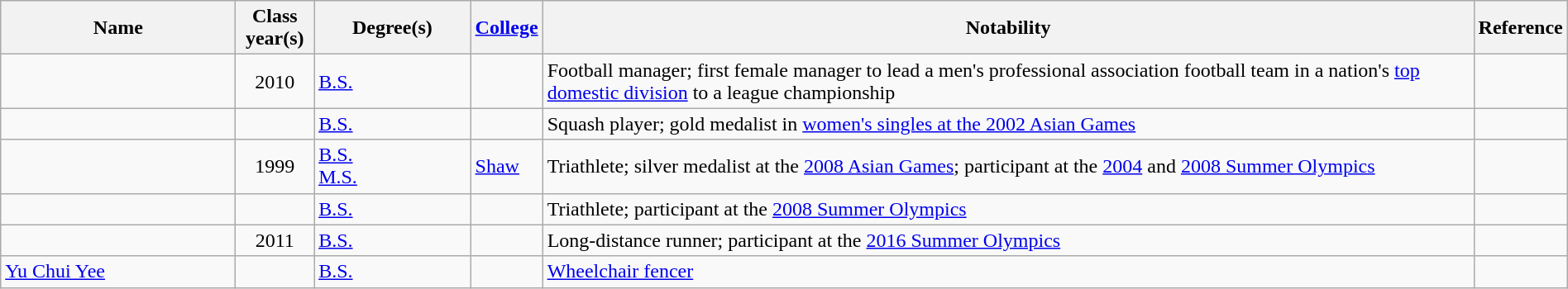<table class="wikitable sortable" style="width:100%">
<tr>
<th style="width:15%;">Name</th>
<th style="width:5%;">Class year(s)</th>
<th style="width:10%;">Degree(s)</th>
<th style="width:;"><a href='#'>College</a></th>
<th style="width:*;" class="unsortable">Notability</th>
<th style="width:5%;" class="unsortable">Reference</th>
</tr>
<tr>
<td></td>
<td style="text-align:center;">2010</td>
<td><a href='#'>B.S.</a></td>
<td></td>
<td>Football manager; first female manager to lead a men's professional association football team in a nation's <a href='#'>top domestic division</a> to a league championship</td>
<td style="text-align:center;"></td>
</tr>
<tr>
<td></td>
<td style="text-align:center;"></td>
<td><a href='#'>B.S.</a></td>
<td></td>
<td>Squash player; gold medalist in <a href='#'>women's singles at the 2002 Asian Games</a></td>
<td style="text-align:center;"></td>
</tr>
<tr>
<td></td>
<td style="text-align:center;">1999<br></td>
<td><a href='#'>B.S.</a> <br> <a href='#'>M.S.</a></td>
<td><a href='#'>Shaw</a></td>
<td>Triathlete; silver medalist at the <a href='#'>2008 Asian Games</a>; participant at the <a href='#'>2004</a> and <a href='#'>2008 Summer Olympics</a></td>
<td style="text-align:center;"></td>
</tr>
<tr>
<td></td>
<td style="text-align:center;"></td>
<td><a href='#'>B.S.</a></td>
<td></td>
<td>Triathlete; participant at the <a href='#'>2008 Summer Olympics</a></td>
<td style="text-align:center;"></td>
</tr>
<tr>
<td></td>
<td style="text-align:center;">2011</td>
<td><a href='#'>B.S.</a></td>
<td></td>
<td>Long-distance runner; participant at the <a href='#'>2016 Summer Olympics</a></td>
<td style="text-align:center;"></td>
</tr>
<tr>
<td><a href='#'>Yu Chui Yee</a></td>
<td style="text-align:center;"></td>
<td><a href='#'>B.S.</a></td>
<td></td>
<td><a href='#'>Wheelchair fencer</a></td>
<td style="text-align:center;"></td>
</tr>
</table>
